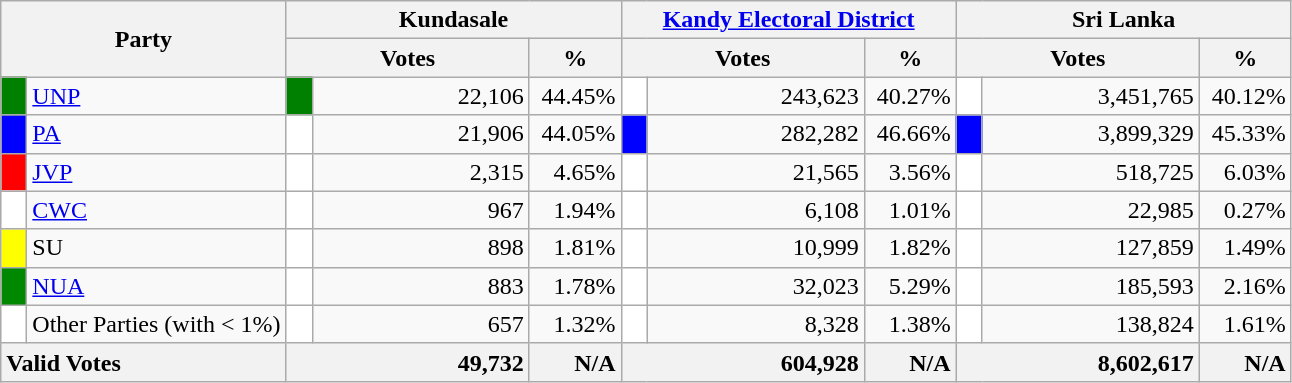<table class="wikitable">
<tr>
<th colspan="2" width="144px"rowspan="2">Party</th>
<th colspan="3" width="216px">Kundasale</th>
<th colspan="3" width="216px"><a href='#'>Kandy Electoral District</a></th>
<th colspan="3" width="216px">Sri Lanka</th>
</tr>
<tr>
<th colspan="2" width="144px">Votes</th>
<th>%</th>
<th colspan="2" width="144px">Votes</th>
<th>%</th>
<th colspan="2" width="144px">Votes</th>
<th>%</th>
</tr>
<tr>
<td style="background-color:green;" width="10px"></td>
<td style="text-align:left;"><a href='#'>UNP</a></td>
<td style="background-color:green;" width="10px"></td>
<td style="text-align:right;">22,106</td>
<td style="text-align:right;">44.45%</td>
<td style="background-color:white;" width="10px"></td>
<td style="text-align:right;">243,623</td>
<td style="text-align:right;">40.27%</td>
<td style="background-color:white;" width="10px"></td>
<td style="text-align:right;">3,451,765</td>
<td style="text-align:right;">40.12%</td>
</tr>
<tr>
<td style="background-color:blue;" width="10px"></td>
<td style="text-align:left;"><a href='#'>PA</a></td>
<td style="background-color:white;" width="10px"></td>
<td style="text-align:right;">21,906</td>
<td style="text-align:right;">44.05%</td>
<td style="background-color:blue;" width="10px"></td>
<td style="text-align:right;">282,282</td>
<td style="text-align:right;">46.66%</td>
<td style="background-color:blue;" width="10px"></td>
<td style="text-align:right;">3,899,329</td>
<td style="text-align:right;">45.33%</td>
</tr>
<tr>
<td style="background-color:red;" width="10px"></td>
<td style="text-align:left;"><a href='#'>JVP</a></td>
<td style="background-color:white;" width="10px"></td>
<td style="text-align:right;">2,315</td>
<td style="text-align:right;">4.65%</td>
<td style="background-color:white;" width="10px"></td>
<td style="text-align:right;">21,565</td>
<td style="text-align:right;">3.56%</td>
<td style="background-color:white;" width="10px"></td>
<td style="text-align:right;">518,725</td>
<td style="text-align:right;">6.03%</td>
</tr>
<tr>
<td style="background-color:white;" width="10px"></td>
<td style="text-align:left;"><a href='#'>CWC</a></td>
<td style="background-color:white;" width="10px"></td>
<td style="text-align:right;">967</td>
<td style="text-align:right;">1.94%</td>
<td style="background-color:white;" width="10px"></td>
<td style="text-align:right;">6,108</td>
<td style="text-align:right;">1.01%</td>
<td style="background-color:white;" width="10px"></td>
<td style="text-align:right;">22,985</td>
<td style="text-align:right;">0.27%</td>
</tr>
<tr>
<td style="background-color:yellow;" width="10px"></td>
<td style="text-align:left;">SU</td>
<td style="background-color:white;" width="10px"></td>
<td style="text-align:right;">898</td>
<td style="text-align:right;">1.81%</td>
<td style="background-color:white;" width="10px"></td>
<td style="text-align:right;">10,999</td>
<td style="text-align:right;">1.82%</td>
<td style="background-color:white;" width="10px"></td>
<td style="text-align:right;">127,859</td>
<td style="text-align:right;">1.49%</td>
</tr>
<tr>
<td style="background-color:#008800;" width="10px"></td>
<td style="text-align:left;"><a href='#'>NUA</a></td>
<td style="background-color:white;" width="10px"></td>
<td style="text-align:right;">883</td>
<td style="text-align:right;">1.78%</td>
<td style="background-color:white;" width="10px"></td>
<td style="text-align:right;">32,023</td>
<td style="text-align:right;">5.29%</td>
<td style="background-color:white;" width="10px"></td>
<td style="text-align:right;">185,593</td>
<td style="text-align:right;">2.16%</td>
</tr>
<tr>
<td style="background-color:white;" width="10px"></td>
<td style="text-align:left;">Other Parties (with < 1%)</td>
<td style="background-color:white;" width="10px"></td>
<td style="text-align:right;">657</td>
<td style="text-align:right;">1.32%</td>
<td style="background-color:white;" width="10px"></td>
<td style="text-align:right;">8,328</td>
<td style="text-align:right;">1.38%</td>
<td style="background-color:white;" width="10px"></td>
<td style="text-align:right;">138,824</td>
<td style="text-align:right;">1.61%</td>
</tr>
<tr>
<th colspan="2" width="144px"style="text-align:left;">Valid Votes</th>
<th style="text-align:right;"colspan="2" width="144px">49,732</th>
<th style="text-align:right;">N/A</th>
<th style="text-align:right;"colspan="2" width="144px">604,928</th>
<th style="text-align:right;">N/A</th>
<th style="text-align:right;"colspan="2" width="144px">8,602,617</th>
<th style="text-align:right;">N/A</th>
</tr>
</table>
